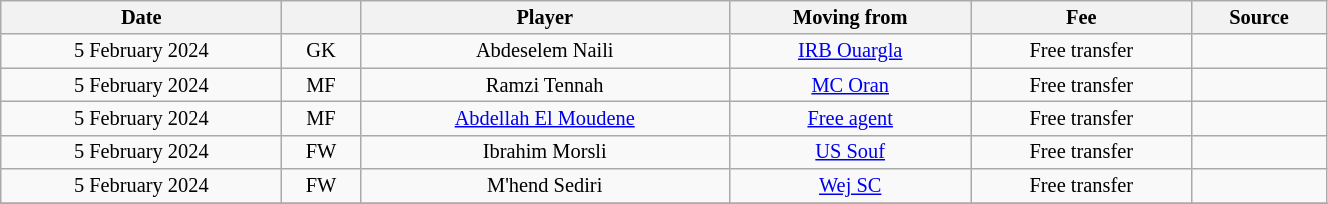<table class="wikitable sortable" style="width:70%; text-align:center; font-size:85%; text-align:centre;">
<tr>
<th>Date</th>
<th></th>
<th>Player</th>
<th>Moving from</th>
<th>Fee</th>
<th>Source</th>
</tr>
<tr>
<td>5 February 2024</td>
<td>GK</td>
<td> Abdeselem Naili</td>
<td><a href='#'>IRB Ouargla</a></td>
<td>Free transfer</td>
<td></td>
</tr>
<tr>
<td>5 February 2024</td>
<td>MF</td>
<td> Ramzi Tennah</td>
<td><a href='#'>MC Oran</a></td>
<td>Free transfer</td>
<td></td>
</tr>
<tr>
<td>5 February 2024</td>
<td>MF</td>
<td> <a href='#'>Abdellah El Moudene</a></td>
<td><a href='#'>Free agent</a></td>
<td>Free transfer</td>
<td></td>
</tr>
<tr>
<td>5 February 2024</td>
<td>FW</td>
<td> Ibrahim Morsli</td>
<td><a href='#'>US Souf</a></td>
<td>Free transfer</td>
<td></td>
</tr>
<tr>
<td>5 February 2024</td>
<td>FW</td>
<td> M'hend Sediri</td>
<td> <a href='#'>Wej SC</a></td>
<td>Free transfer</td>
<td></td>
</tr>
<tr>
</tr>
</table>
